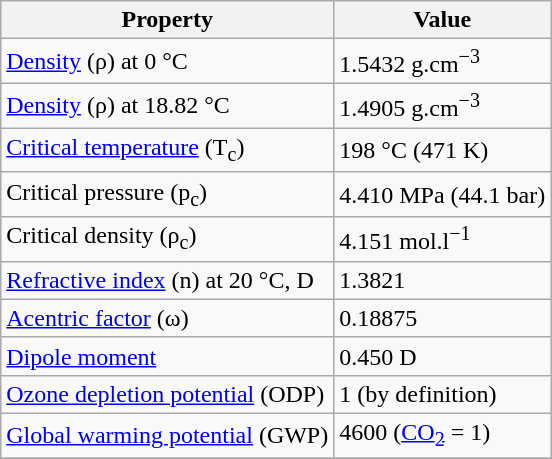<table class="wikitable">
<tr>
<th>Property</th>
<th>Value</th>
</tr>
<tr>
<td><a href='#'>Density</a> (ρ) at 0 °C</td>
<td>1.5432 g.cm<sup>−3</sup></td>
</tr>
<tr>
<td><a href='#'>Density</a> (ρ) at 18.82 °C</td>
<td>1.4905 g.cm<sup>−3</sup></td>
</tr>
<tr>
<td><a href='#'>Critical temperature</a> (T<sub>c</sub>)</td>
<td>198 °C (471 K)</td>
</tr>
<tr>
<td>Critical pressure (p<sub>c</sub>)</td>
<td>4.410 MPa (44.1 bar)</td>
</tr>
<tr>
<td>Critical density (ρ<sub>c</sub>)</td>
<td>4.151 mol.l<sup>−1</sup></td>
</tr>
<tr>
<td><a href='#'>Refractive index</a> (n) at 20 °C, D</td>
<td>1.3821</td>
</tr>
<tr>
<td><a href='#'>Acentric factor</a> (ω)</td>
<td>0.18875</td>
</tr>
<tr>
<td><a href='#'>Dipole moment</a></td>
<td>0.450 D</td>
</tr>
<tr>
<td><a href='#'>Ozone depletion potential</a> (ODP)</td>
<td>1 (by definition)</td>
</tr>
<tr>
<td><a href='#'>Global warming potential</a> (GWP)</td>
<td>4600 (<a href='#'>CO<sub>2</sub></a> = 1)</td>
</tr>
<tr>
</tr>
</table>
